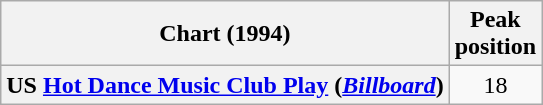<table class="wikitable sortable plainrowheaders" style="text-align:center">
<tr>
<th>Chart (1994)</th>
<th>Peak<br>position</th>
</tr>
<tr>
<th scope="row">US <a href='#'>Hot Dance Music Club Play</a> (<em><a href='#'>Billboard</a></em>)</th>
<td style="text-align:center;">18</td>
</tr>
</table>
